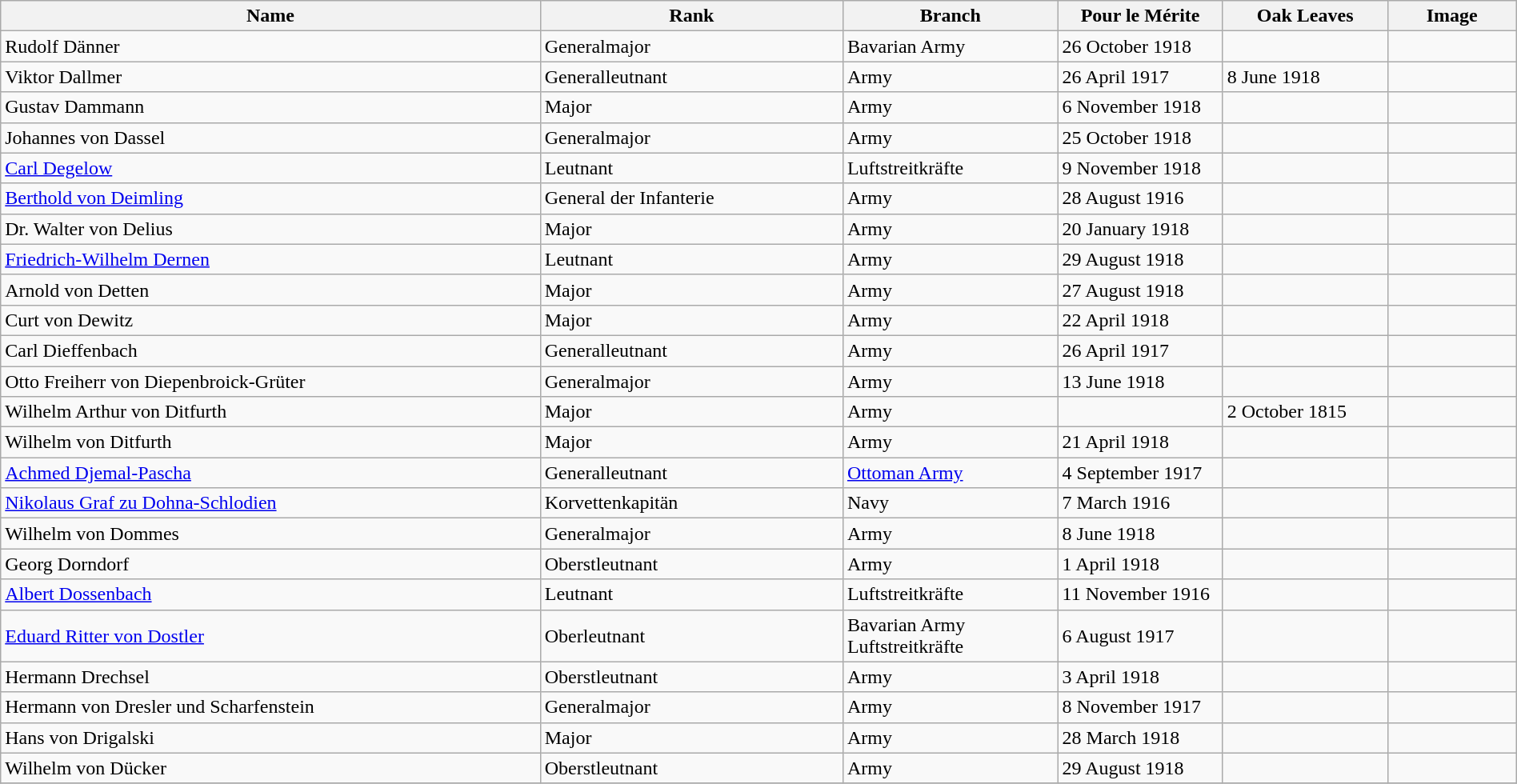<table class="wikitable" style="width:100%;">
<tr>
<th>Name</th>
<th>Rank</th>
<th>Branch</th>
<th width="130">Pour le Mérite</th>
<th width="130">Oak Leaves</th>
<th width="100">Image</th>
</tr>
<tr>
<td>Rudolf Dänner</td>
<td>Generalmajor</td>
<td>Bavarian Army</td>
<td>26 October 1918</td>
<td></td>
<td></td>
</tr>
<tr>
<td>Viktor Dallmer</td>
<td>Generalleutnant</td>
<td>Army</td>
<td>26 April 1917</td>
<td>8 June 1918</td>
<td></td>
</tr>
<tr>
<td>Gustav Dammann</td>
<td>Major</td>
<td>Army</td>
<td>6 November 1918</td>
<td></td>
<td></td>
</tr>
<tr>
<td>Johannes von Dassel</td>
<td>Generalmajor</td>
<td>Army</td>
<td>25 October 1918</td>
<td></td>
<td></td>
</tr>
<tr>
<td><a href='#'>Carl Degelow</a></td>
<td>Leutnant</td>
<td>Luftstreitkräfte</td>
<td>9 November 1918</td>
<td></td>
<td></td>
</tr>
<tr>
<td><a href='#'>Berthold von Deimling</a></td>
<td>General der Infanterie</td>
<td>Army</td>
<td>28 August 1916</td>
<td></td>
<td></td>
</tr>
<tr>
<td>Dr. Walter von Delius</td>
<td>Major</td>
<td>Army</td>
<td>20 January 1918</td>
<td></td>
<td></td>
</tr>
<tr>
<td><a href='#'>Friedrich-Wilhelm Dernen</a></td>
<td>Leutnant</td>
<td>Army</td>
<td>29 August 1918</td>
<td></td>
<td></td>
</tr>
<tr>
<td>Arnold von Detten</td>
<td>Major</td>
<td>Army</td>
<td>27 August 1918</td>
<td></td>
<td></td>
</tr>
<tr>
<td>Curt von Dewitz</td>
<td>Major</td>
<td>Army</td>
<td>22 April 1918</td>
<td></td>
<td></td>
</tr>
<tr>
<td>Carl Dieffenbach</td>
<td>Generalleutnant</td>
<td>Army</td>
<td>26 April 1917</td>
<td></td>
<td></td>
</tr>
<tr>
<td>Otto Freiherr von Diepenbroick-Grüter</td>
<td>Generalmajor</td>
<td>Army</td>
<td>13 June 1918</td>
<td></td>
<td></td>
</tr>
<tr>
<td>Wilhelm Arthur von Ditfurth</td>
<td>Major</td>
<td>Army</td>
<td></td>
<td>2 October 1815</td>
<td></td>
</tr>
<tr>
<td>Wilhelm von Ditfurth</td>
<td>Major</td>
<td>Army</td>
<td>21 April 1918</td>
<td></td>
<td></td>
</tr>
<tr>
<td><a href='#'>Achmed Djemal-Pascha</a></td>
<td>Generalleutnant</td>
<td><a href='#'>Ottoman Army</a></td>
<td>4 September 1917</td>
<td></td>
<td></td>
</tr>
<tr>
<td><a href='#'>Nikolaus Graf zu Dohna-Schlodien</a></td>
<td>Korvettenkapitän</td>
<td>Navy</td>
<td>7 March 1916</td>
<td></td>
<td></td>
</tr>
<tr>
<td>Wilhelm von Dommes</td>
<td>Generalmajor</td>
<td>Army</td>
<td>8 June 1918</td>
<td></td>
<td></td>
</tr>
<tr>
<td>Georg Dorndorf</td>
<td>Oberstleutnant</td>
<td>Army</td>
<td>1 April 1918</td>
<td></td>
<td></td>
</tr>
<tr>
<td><a href='#'>Albert Dossenbach</a></td>
<td>Leutnant</td>
<td>Luftstreitkräfte</td>
<td>11 November 1916</td>
<td></td>
<td></td>
</tr>
<tr>
<td><a href='#'>Eduard Ritter von Dostler</a></td>
<td>Oberleutnant</td>
<td>Bavarian Army<br>Luftstreitkräfte</td>
<td>6 August 1917</td>
<td></td>
<td></td>
</tr>
<tr>
<td>Hermann Drechsel</td>
<td>Oberstleutnant</td>
<td>Army</td>
<td>3 April 1918</td>
<td></td>
<td></td>
</tr>
<tr>
<td>Hermann von Dresler und Scharfenstein</td>
<td>Generalmajor</td>
<td>Army</td>
<td>8 November 1917</td>
<td></td>
<td></td>
</tr>
<tr>
<td>Hans von Drigalski</td>
<td>Major</td>
<td>Army</td>
<td>28 March 1918</td>
<td></td>
<td></td>
</tr>
<tr>
<td>Wilhelm von Dücker</td>
<td>Oberstleutnant</td>
<td>Army</td>
<td>29 August 1918</td>
<td></td>
<td></td>
</tr>
<tr>
</tr>
</table>
